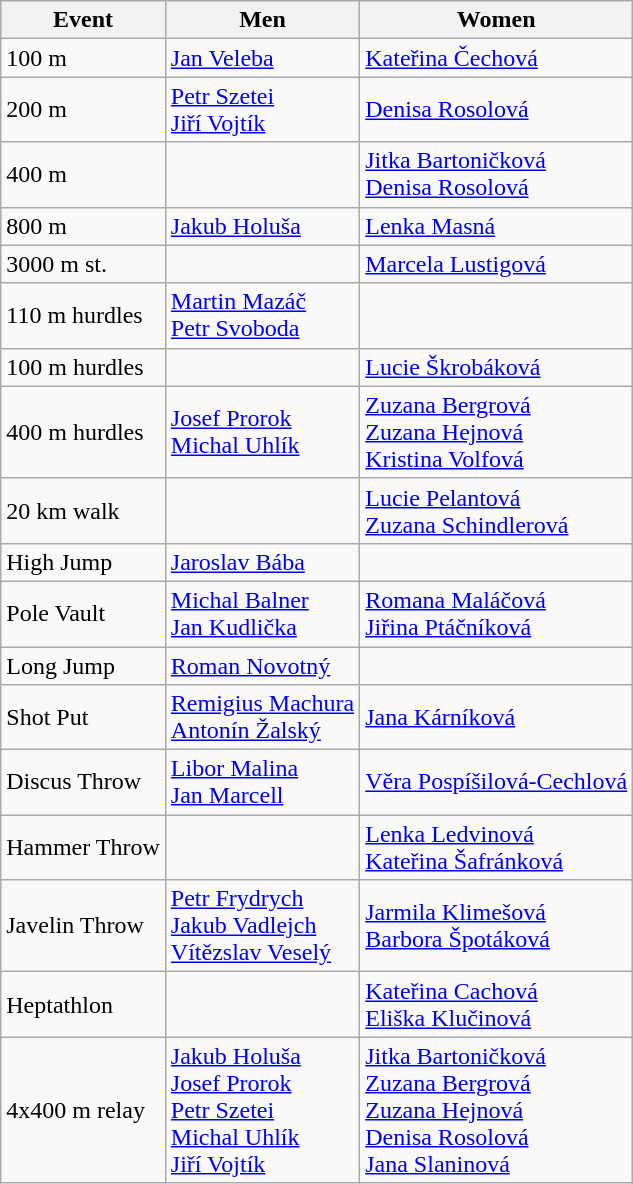<table class=wikitable style="font-size:100%">
<tr>
<th>Event</th>
<th>Men</th>
<th>Women</th>
</tr>
<tr>
<td>100 m</td>
<td><a href='#'>Jan Veleba</a></td>
<td><a href='#'>Kateřina Čechová</a></td>
</tr>
<tr>
<td>200 m</td>
<td><a href='#'>Petr Szetei</a> <br> <a href='#'>Jiří Vojtík</a></td>
<td><a href='#'>Denisa Rosolová</a></td>
</tr>
<tr>
<td>400 m</td>
<td></td>
<td><a href='#'>Jitka Bartoničková</a> <br> <a href='#'>Denisa Rosolová</a></td>
</tr>
<tr>
<td>800 m</td>
<td><a href='#'>Jakub Holuša</a></td>
<td><a href='#'>Lenka Masná</a></td>
</tr>
<tr>
<td>3000 m st.</td>
<td></td>
<td><a href='#'>Marcela Lustigová</a></td>
</tr>
<tr>
<td>110 m hurdles</td>
<td><a href='#'>Martin Mazáč</a> <br> <a href='#'>Petr Svoboda</a></td>
<td></td>
</tr>
<tr>
<td>100 m hurdles</td>
<td></td>
<td><a href='#'>Lucie Škrobáková</a></td>
</tr>
<tr>
<td>400 m hurdles</td>
<td><a href='#'>Josef Prorok</a> <br> <a href='#'>Michal Uhlík</a></td>
<td><a href='#'>Zuzana Bergrová</a> <br> <a href='#'>Zuzana Hejnová</a> <br> <a href='#'>Kristina Volfová</a></td>
</tr>
<tr>
<td>20 km walk</td>
<td></td>
<td><a href='#'>Lucie Pelantová</a> <br> <a href='#'>Zuzana Schindlerová</a></td>
</tr>
<tr>
<td>High Jump</td>
<td><a href='#'>Jaroslav Bába</a></td>
<td></td>
</tr>
<tr>
<td>Pole Vault</td>
<td><a href='#'>Michal Balner</a> <br> <a href='#'>Jan Kudlička</a></td>
<td><a href='#'>Romana Maláčová</a> <br> <a href='#'>Jiřina Ptáčníková</a></td>
</tr>
<tr>
<td>Long Jump</td>
<td><a href='#'>Roman Novotný</a></td>
<td></td>
</tr>
<tr>
<td>Shot Put</td>
<td><a href='#'>Remigius Machura</a> <br> <a href='#'>Antonín Žalský</a></td>
<td><a href='#'>Jana Kárníková</a></td>
</tr>
<tr>
<td>Discus Throw</td>
<td><a href='#'>Libor Malina</a> <br> <a href='#'>Jan Marcell</a></td>
<td><a href='#'>Věra Pospíšilová-Cechlová</a></td>
</tr>
<tr>
<td>Hammer Throw</td>
<td></td>
<td><a href='#'>Lenka Ledvinová</a> <br> <a href='#'>Kateřina Šafránková</a></td>
</tr>
<tr>
<td>Javelin Throw</td>
<td><a href='#'>Petr Frydrych</a> <br> <a href='#'>Jakub Vadlejch</a> <br> <a href='#'>Vítězslav Veselý</a></td>
<td><a href='#'>Jarmila Klimešová</a> <br> <a href='#'>Barbora Špotáková</a></td>
</tr>
<tr>
<td>Heptathlon</td>
<td></td>
<td><a href='#'>Kateřina Cachová</a> <br> <a href='#'>Eliška Klučinová</a></td>
</tr>
<tr>
<td>4x400 m relay</td>
<td><a href='#'>Jakub Holuša</a> <br> <a href='#'>Josef Prorok</a> <br> <a href='#'>Petr Szetei</a> <br> <a href='#'>Michal Uhlík</a> <br> <a href='#'>Jiří Vojtík</a></td>
<td><a href='#'>Jitka Bartoničková</a> <br> <a href='#'>Zuzana Bergrová</a> <br> <a href='#'>Zuzana Hejnová</a> <br> <a href='#'>Denisa Rosolová</a> <br> <a href='#'>Jana Slaninová</a></td>
</tr>
</table>
